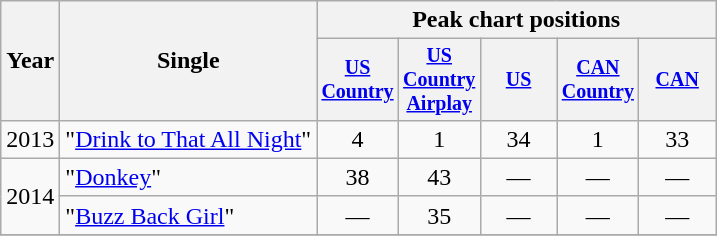<table class="wikitable" style="text-align:center;">
<tr>
<th rowspan="2">Year</th>
<th rowspan="2">Single</th>
<th colspan="5">Peak chart positions</th>
</tr>
<tr style="font-size:smaller;">
<th width="45"><a href='#'>US Country</a><br></th>
<th width="45"><a href='#'>US Country Airplay</a><br></th>
<th width="45"><a href='#'>US</a><br></th>
<th width="45"><a href='#'>CAN Country</a><br></th>
<th width="45"><a href='#'>CAN</a><br></th>
</tr>
<tr>
<td>2013</td>
<td align="left">"<a href='#'>Drink to That All Night</a>"</td>
<td>4</td>
<td>1</td>
<td>34</td>
<td>1</td>
<td>33</td>
</tr>
<tr>
<td rowspan="2">2014</td>
<td align="left">"<a href='#'>Donkey</a>"</td>
<td>38</td>
<td>43</td>
<td>—</td>
<td>—</td>
<td>—</td>
</tr>
<tr>
<td align="left">"<a href='#'>Buzz Back Girl</a>"</td>
<td>—</td>
<td>35</td>
<td>—</td>
<td>—</td>
<td>—</td>
</tr>
<tr>
</tr>
</table>
